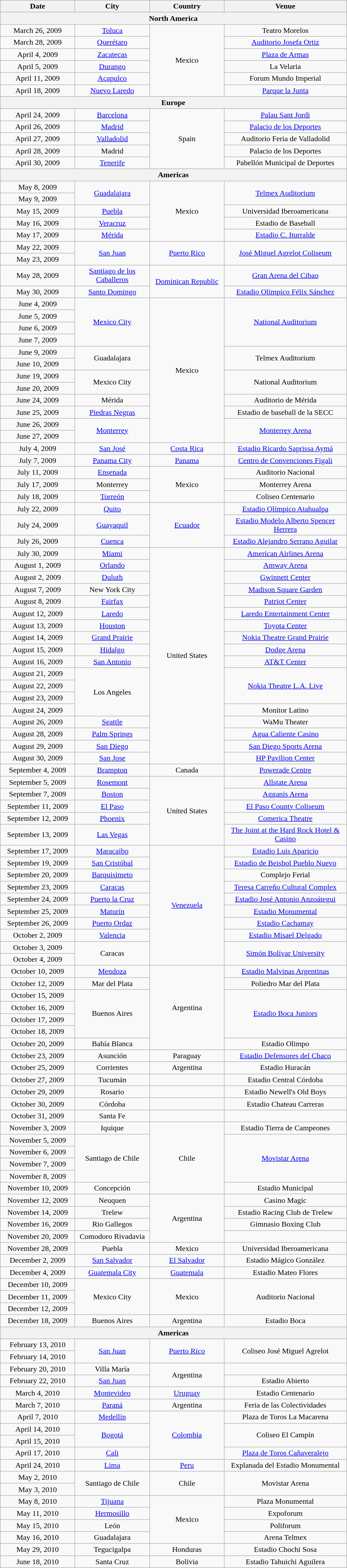<table class="wikitable" style="text-align:center;">
<tr>
<th style="width:150px;">Date</th>
<th style="width:150px;">City</th>
<th style="width:150px;">Country</th>
<th style="width:250px;">Venue</th>
</tr>
<tr>
<th colspan="4">North America</th>
</tr>
<tr>
<td>March 26, 2009</td>
<td><a href='#'>Toluca</a></td>
<td rowspan="6">Mexico</td>
<td>Teatro Morelos</td>
</tr>
<tr>
<td>March 28, 2009</td>
<td><a href='#'>Querétaro</a></td>
<td><a href='#'>Auditorio Josefa Ortiz</a></td>
</tr>
<tr>
<td>April 4, 2009</td>
<td><a href='#'>Zacatecas</a></td>
<td><a href='#'>Plaza de Armas</a></td>
</tr>
<tr>
<td>April 5, 2009</td>
<td><a href='#'>Durango</a></td>
<td>La Velaria</td>
</tr>
<tr>
<td>April 11, 2009</td>
<td><a href='#'>Acapulco</a></td>
<td>Forum Mundo Imperial</td>
</tr>
<tr>
<td>April 18, 2009</td>
<td><a href='#'>Nuevo Laredo</a></td>
<td><a href='#'>Parque la Junta</a></td>
</tr>
<tr>
<th colspan="4">Europe</th>
</tr>
<tr>
<td>April 24, 2009</td>
<td><a href='#'>Barcelona</a></td>
<td rowspan=5>Spain</td>
<td><a href='#'>Palau Sant Jordi</a></td>
</tr>
<tr>
<td>April 26, 2009</td>
<td><a href='#'>Madrid</a></td>
<td><a href='#'>Palacio de los Deportes</a></td>
</tr>
<tr>
<td>April 27, 2009</td>
<td><a href='#'>Valladolid</a></td>
<td>Auditorio Feria de Valladolid</td>
</tr>
<tr>
<td>April 28, 2009</td>
<td>Madrid</td>
<td>Palacio de los Deportes</td>
</tr>
<tr>
<td>April 30, 2009</td>
<td><a href='#'>Tenerife</a></td>
<td>Pabellón Municipal de Deportes</td>
</tr>
<tr>
<th colspan="4">Americas</th>
</tr>
<tr>
<td>May 8, 2009</td>
<td rowspan="2"><a href='#'>Guadalajara</a></td>
<td rowspan="5">Mexico</td>
<td rowspan="2"><a href='#'>Telmex Auditorium</a></td>
</tr>
<tr>
<td>May 9, 2009</td>
</tr>
<tr>
<td>May 15, 2009</td>
<td><a href='#'>Puebla</a></td>
<td>Universidad Iberoamericana</td>
</tr>
<tr>
<td>May 16, 2009</td>
<td><a href='#'>Veracruz</a></td>
<td>Estadio de Baseball</td>
</tr>
<tr>
<td>May 17, 2009</td>
<td><a href='#'>Mérida</a></td>
<td><a href='#'>Estadio C. Iturralde</a></td>
</tr>
<tr>
<td>May 22, 2009</td>
<td rowspan="2"><a href='#'>San Juan</a></td>
<td rowspan=2><a href='#'>Puerto Rico</a></td>
<td rowspan="2"><a href='#'>José Miguel Agrelot Coliseum</a></td>
</tr>
<tr>
<td>May 23, 2009</td>
</tr>
<tr>
<td>May 28, 2009</td>
<td><a href='#'>Santiago de los Caballeros</a></td>
<td rowspan=2><a href='#'>Dominican Republic</a></td>
<td><a href='#'>Gran Arena del Cibao</a></td>
</tr>
<tr>
<td>May 30, 2009</td>
<td><a href='#'>Santo Domingo</a></td>
<td><a href='#'>Estadio Olímpico Félix Sánchez</a></td>
</tr>
<tr>
<td>June 4, 2009</td>
<td rowspan="4"><a href='#'>Mexico City</a></td>
<td rowspan="12">Mexico</td>
<td rowspan="4"><a href='#'>National Auditorium</a></td>
</tr>
<tr>
<td>June 5, 2009</td>
</tr>
<tr>
<td>June 6, 2009</td>
</tr>
<tr>
<td>June 7, 2009</td>
</tr>
<tr>
<td>June 9, 2009</td>
<td rowspan="2">Guadalajara</td>
<td rowspan=2>Telmex Auditorium</td>
</tr>
<tr>
<td>June 10, 2009</td>
</tr>
<tr>
<td>June 19, 2009</td>
<td rowspan="2">Mexico City</td>
<td rowspan="2">National Auditorium</td>
</tr>
<tr>
<td>June 20, 2009</td>
</tr>
<tr>
<td>June 24, 2009</td>
<td>Mérida</td>
<td>Auditorio de Mérida</td>
</tr>
<tr>
<td>June 25, 2009</td>
<td><a href='#'>Piedras Negras</a></td>
<td>Estadio de baseball de la SECC</td>
</tr>
<tr>
<td>June 26, 2009</td>
<td rowspan=2><a href='#'>Monterrey</a></td>
<td rowspan=2><a href='#'>Monterrey Arena</a></td>
</tr>
<tr>
<td>June 27, 2009</td>
</tr>
<tr>
<td>July 4, 2009</td>
<td><a href='#'>San José</a></td>
<td><a href='#'>Costa Rica</a></td>
<td><a href='#'>Estadio Ricardo Saprissa Aymá</a></td>
</tr>
<tr>
<td>July 7, 2009</td>
<td><a href='#'>Panama City</a></td>
<td><a href='#'>Panama</a></td>
<td><a href='#'>Centro de Convenciones Figali</a></td>
</tr>
<tr>
<td>July 11, 2009</td>
<td><a href='#'>Ensenada</a></td>
<td rowspan=3>Mexico</td>
<td>Auditorio Nacional</td>
</tr>
<tr>
<td>July 17, 2009</td>
<td>Monterrey</td>
<td>Monterrey Arena</td>
</tr>
<tr>
<td>July 18, 2009</td>
<td><a href='#'>Torreón</a></td>
<td>Coliseo Centenario</td>
</tr>
<tr>
<td>July 22, 2009</td>
<td><a href='#'>Quito</a></td>
<td rowspan=3><a href='#'>Ecuador</a></td>
<td><a href='#'>Estadio Olímpico Atahualpa</a></td>
</tr>
<tr>
<td>July 24, 2009</td>
<td><a href='#'>Guayaquil</a></td>
<td><a href='#'>Estadio Modelo Alberto Spencer Herrera</a></td>
</tr>
<tr>
<td>July 26, 2009</td>
<td><a href='#'>Cuenca</a></td>
<td><a href='#'>Estadio Alejandro Serrano Aguilar</a></td>
</tr>
<tr>
<td>July 30, 2009</td>
<td><a href='#'>Miami</a></td>
<td rowspan=18>United States</td>
<td><a href='#'>American Airlines Arena</a></td>
</tr>
<tr>
<td>August 1, 2009</td>
<td><a href='#'>Orlando</a></td>
<td><a href='#'>Amway Arena</a></td>
</tr>
<tr>
<td>August 2, 2009</td>
<td><a href='#'>Duluth</a></td>
<td><a href='#'>Gwinnett Center</a></td>
</tr>
<tr>
<td>August 7, 2009</td>
<td>New York City</td>
<td><a href='#'>Madison Square Garden</a></td>
</tr>
<tr>
<td>August 8, 2009</td>
<td><a href='#'>Fairfax</a></td>
<td><a href='#'>Patriot Center</a></td>
</tr>
<tr>
<td>August 12, 2009</td>
<td><a href='#'>Laredo</a></td>
<td><a href='#'>Laredo Entertainment Center</a></td>
</tr>
<tr>
<td>August 13, 2009</td>
<td><a href='#'>Houston</a></td>
<td><a href='#'>Toyota Center</a></td>
</tr>
<tr>
<td>August 14, 2009</td>
<td><a href='#'>Grand Prairie</a></td>
<td><a href='#'>Nokia Theatre Grand Prairie</a></td>
</tr>
<tr>
<td>August 15, 2009</td>
<td><a href='#'>Hidalgo</a></td>
<td><a href='#'>Dodge Arena</a></td>
</tr>
<tr>
<td>August 16, 2009</td>
<td><a href='#'>San Antonio</a></td>
<td><a href='#'>AT&T Center</a></td>
</tr>
<tr>
<td>August 21, 2009</td>
<td rowspan=4>Los Angeles</td>
<td rowspan=3><a href='#'>Nokia Theatre L.A. Live</a></td>
</tr>
<tr>
<td>August 22, 2009</td>
</tr>
<tr>
<td>August 23, 2009</td>
</tr>
<tr>
<td>August 24, 2009</td>
<td>Monitor Latino</td>
</tr>
<tr>
<td>August 26, 2009</td>
<td><a href='#'>Seattle</a></td>
<td>WaMu Theater</td>
</tr>
<tr>
<td>August 28, 2009</td>
<td><a href='#'>Palm Springs</a></td>
<td><a href='#'>Agua Caliente Casino</a></td>
</tr>
<tr>
<td>August 29, 2009</td>
<td><a href='#'>San Diego</a></td>
<td><a href='#'>San Diego Sports Arena</a></td>
</tr>
<tr>
<td>August 30, 2009</td>
<td><a href='#'>San Jose</a></td>
<td><a href='#'>HP Pavilion Center</a></td>
</tr>
<tr>
<td>September 4, 2009</td>
<td><a href='#'>Brampton</a></td>
<td>Canada</td>
<td><a href='#'>Powerade Centre</a></td>
</tr>
<tr>
<td>September 5, 2009</td>
<td><a href='#'>Rosemont</a></td>
<td rowspan=5>United States</td>
<td><a href='#'>Allstate Arena</a></td>
</tr>
<tr>
<td>September 7, 2009</td>
<td><a href='#'>Boston</a></td>
<td><a href='#'>Agganis Arena</a></td>
</tr>
<tr>
<td>September 11, 2009</td>
<td><a href='#'>El Paso</a></td>
<td><a href='#'>El Paso County Coliseum</a></td>
</tr>
<tr>
<td>September 12, 2009</td>
<td><a href='#'>Phoenix</a></td>
<td><a href='#'>Comerica Theatre</a></td>
</tr>
<tr>
<td>September 13, 2009</td>
<td><a href='#'>Las Vegas</a></td>
<td><a href='#'>The Joint at the Hard Rock Hotel & Casino</a></td>
</tr>
<tr>
<td>September 17, 2009</td>
<td><a href='#'>Maracaibo</a></td>
<td rowspan=10><a href='#'>Venezuela</a></td>
<td><a href='#'>Estadio Luis Aparicio</a></td>
</tr>
<tr>
<td>September 19, 2009</td>
<td><a href='#'>San Cristóbal</a></td>
<td><a href='#'>Estadio de Beisbol Pueblo Nuevo</a></td>
</tr>
<tr>
<td>September 20, 2009</td>
<td><a href='#'>Barquisimeto</a></td>
<td>Complejo Ferial</td>
</tr>
<tr>
<td>September 23, 2009</td>
<td><a href='#'>Caracas</a></td>
<td><a href='#'>Teresa Carreño Cultural Complex</a></td>
</tr>
<tr>
<td>September 24, 2009</td>
<td><a href='#'>Puerto la Cruz</a></td>
<td><a href='#'>Estadio José Antonio Anzoátegui</a></td>
</tr>
<tr>
<td>September 25, 2009</td>
<td><a href='#'>Maturín</a></td>
<td><a href='#'>Estadio Monumental</a></td>
</tr>
<tr>
<td>September 26, 2009</td>
<td><a href='#'>Puerto Ordaz</a></td>
<td><a href='#'>Estadio Cachamay</a></td>
</tr>
<tr>
<td>October 2, 2009</td>
<td><a href='#'>Valencia</a></td>
<td><a href='#'>Estadio Misael Delgado</a></td>
</tr>
<tr>
<td>October 3, 2009</td>
<td rowspan=2>Caracas</td>
<td rowspan=2><a href='#'>Simón Bolívar University</a></td>
</tr>
<tr>
<td>October 4, 2009</td>
</tr>
<tr>
<td>October 10, 2009</td>
<td><a href='#'>Mendoza</a></td>
<td rowspan=7>Argentina</td>
<td><a href='#'>Estadio Malvinas Argentinas</a></td>
</tr>
<tr>
<td>October 12, 2009</td>
<td>Mar del Plata</td>
<td>Poliedro Mar del Plata</td>
</tr>
<tr>
<td>October 15, 2009</td>
<td rowspan=4>Buenos Aires</td>
<td rowspan=4><a href='#'>Estadio Boca Juniors</a></td>
</tr>
<tr>
<td>October 16, 2009</td>
</tr>
<tr>
<td>October 17, 2009</td>
</tr>
<tr>
<td>October 18, 2009</td>
</tr>
<tr>
<td>October 20, 2009</td>
<td>Bahía Blanca</td>
<td>Estadio Olimpo</td>
</tr>
<tr>
<td>October 23, 2009</td>
<td>Asunción</td>
<td>Paraguay</td>
<td><a href='#'>Estadio Defensores del Chaco</a></td>
</tr>
<tr>
<td>October 25, 2009</td>
<td>Corrientes</td>
<td>Argentina</td>
<td>Estadio Huracán</td>
</tr>
<tr>
<td>October 27, 2009</td>
<td>Tucumán</td>
<td></td>
<td>Estadio Central Córdoba</td>
</tr>
<tr>
<td>October 29, 2009</td>
<td>Rosario</td>
<td></td>
<td>Estadio Newell's Old Boys</td>
</tr>
<tr>
<td>October 30, 2009</td>
<td>Córdoba</td>
<td></td>
<td>Estadio Chateau Carreras</td>
</tr>
<tr>
<td>October 31, 2009</td>
<td>Santa Fe</td>
<td></td>
<td></td>
</tr>
<tr>
<td>November 3, 2009</td>
<td>Iquique</td>
<td rowspan=6>Chile</td>
<td>Estadio Tierra de Campeones</td>
</tr>
<tr>
<td>November 5, 2009</td>
<td rowspan=4>Santiago de Chile</td>
<td rowspan=4><a href='#'>Movistar Arena</a></td>
</tr>
<tr>
<td>November 6, 2009</td>
</tr>
<tr>
<td>November 7, 2009</td>
</tr>
<tr>
<td>November 8, 2009</td>
</tr>
<tr>
<td>November 10, 2009</td>
<td>Concepción</td>
<td>Estadio Municipal</td>
</tr>
<tr>
<td>November 12, 2009</td>
<td>Neuquen</td>
<td rowspan=4>Argentina</td>
<td>Casino Magic</td>
</tr>
<tr>
<td>November 14, 2009</td>
<td>Trelew</td>
<td>Estadio Racing Club de Trelew</td>
</tr>
<tr>
<td>November 16, 2009</td>
<td>Rio Gallegos</td>
<td>Gimnasio Boxing Club</td>
</tr>
<tr>
<td>November 20, 2009</td>
<td>Comodoro Rivadavia</td>
<td></td>
</tr>
<tr>
<td>November 28, 2009</td>
<td>Puebla</td>
<td>Mexico</td>
<td>Universidad Iberoamericana</td>
</tr>
<tr>
<td>December 2, 2009</td>
<td><a href='#'>San Salvador</a></td>
<td><a href='#'>El Salvador</a></td>
<td>Estadio Mágico González</td>
</tr>
<tr>
<td>December 4, 2009</td>
<td><a href='#'>Guatemala City</a></td>
<td><a href='#'>Guatemala</a></td>
<td>Estadio Mateo Flores</td>
</tr>
<tr>
<td>December 10, 2009</td>
<td rowspan=3>Mexico City</td>
<td rowspan=3>Mexico</td>
<td rowspan=3>Auditorio Nacional</td>
</tr>
<tr>
<td>December 11, 2009</td>
</tr>
<tr>
<td>December 12, 2009</td>
</tr>
<tr>
<td>December 18, 2009</td>
<td>Buenos Aires</td>
<td>Argentina</td>
<td>Estadio Boca</td>
</tr>
<tr>
<th colspan="4">Americas</th>
</tr>
<tr>
<td>February 13, 2010</td>
<td rowspan=2><a href='#'>San Juan</a></td>
<td rowspan=2><a href='#'>Puerto Rico</a></td>
<td rowspan=2>Coliseo José Miguel Agrelot</td>
</tr>
<tr>
<td>February 14, 2010</td>
</tr>
<tr>
<td>February 20, 2010</td>
<td>Villa María</td>
<td rowspan=2>Argentina</td>
</tr>
<tr>
<td>February 22, 2010</td>
<td><a href='#'>San Juan</a></td>
<td>Estadio Abierto</td>
</tr>
<tr>
<td>March 4, 2010</td>
<td><a href='#'>Montevideo</a></td>
<td><a href='#'>Uruguay</a></td>
<td>Estadio Centenario</td>
</tr>
<tr>
<td>March 7, 2010</td>
<td><a href='#'>Paraná</a></td>
<td>Argentina</td>
<td>Feria de las Colectividades</td>
</tr>
<tr>
<td>April 7, 2010</td>
<td><a href='#'>Medellín</a></td>
<td rowspan=4><a href='#'>Colombia</a></td>
<td>Plaza de Toros La Macarena</td>
</tr>
<tr>
<td>April 14, 2010</td>
<td rowspan=2><a href='#'>Bogotá</a></td>
<td rowspan=2>Coliseo El Campín</td>
</tr>
<tr>
<td>April 15, 2010</td>
</tr>
<tr>
<td>April 17, 2010</td>
<td><a href='#'>Cali</a></td>
<td><a href='#'>Plaza de Toros Cañaveralejo</a></td>
</tr>
<tr>
<td>April 24, 2010</td>
<td><a href='#'>Lima</a></td>
<td><a href='#'>Peru</a></td>
<td>Explanada del Estadio Monumental</td>
</tr>
<tr>
<td>May 2, 2010</td>
<td rowspan=2>Santiago de Chile</td>
<td rowspan=2>Chile</td>
<td rowspan=2>Movistar Arena</td>
</tr>
<tr>
<td>May 3, 2010</td>
</tr>
<tr>
<td>May 8, 2010</td>
<td><a href='#'>Tijuana</a></td>
<td rowspan=4>Mexico</td>
<td>Plaza Monumental</td>
</tr>
<tr>
<td>May 11, 2010</td>
<td><a href='#'>Hermosillo</a></td>
<td>Expoforum</td>
</tr>
<tr>
<td>May 15, 2010</td>
<td>León</td>
<td>Poliforum</td>
</tr>
<tr>
<td>May 16, 2010</td>
<td>Guadalajara</td>
<td>Arena Telmex</td>
</tr>
<tr>
<td>May 29, 2010</td>
<td>Tegucigalpa</td>
<td>Honduras</td>
<td>Estadio Chochi Sosa</td>
</tr>
<tr>
<td>June 18, 2010</td>
<td>Santa Cruz</td>
<td>Bolivia</td>
<td>Estadio Tahuichi Aguilera</td>
</tr>
</table>
